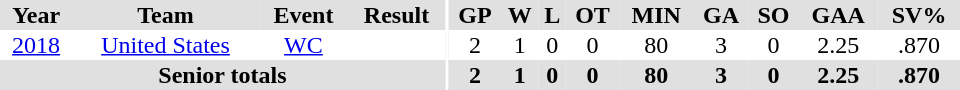<table border="0" cellpadding="1" cellspacing="0" ID="Table3" style="text-align:center; width:40em;">
<tr bgcolor="#e0e0e0">
<th>Year</th>
<th>Team</th>
<th>Event</th>
<th>Result</th>
<th rowspan="99" bgcolor="#ffffff"></th>
<th>GP</th>
<th>W</th>
<th>L</th>
<th>OT</th>
<th>MIN</th>
<th>GA</th>
<th>SO</th>
<th>GAA</th>
<th>SV%</th>
</tr>
<tr>
<td><a href='#'>2018</a></td>
<td><a href='#'>United States</a></td>
<td><a href='#'>WC</a></td>
<td></td>
<td>2</td>
<td>1</td>
<td>0</td>
<td>0</td>
<td>80</td>
<td>3</td>
<td>0</td>
<td>2.25</td>
<td>.870</td>
</tr>
<tr bgcolor="#e0e0e0">
<th colspan=4>Senior totals</th>
<th>2</th>
<th>1</th>
<th>0</th>
<th>0</th>
<th>80</th>
<th>3</th>
<th>0</th>
<th>2.25</th>
<th>.870</th>
</tr>
</table>
